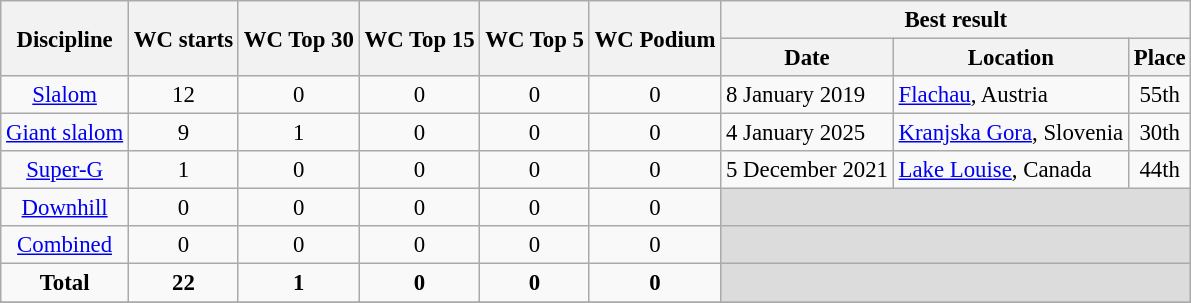<table class="wikitable" style="text-align:center; font-size:95%;">
<tr>
<th rowspan=2>Discipline</th>
<th rowspan=2>WC starts</th>
<th rowspan=2>WC Top 30</th>
<th rowspan=2>WC Top 15</th>
<th rowspan=2>WC Top 5</th>
<th rowspan=2>WC Podium</th>
<th colspan=3>Best result</th>
</tr>
<tr>
<th>Date</th>
<th>Location</th>
<th>Place</th>
</tr>
<tr>
<td align=center><a href='#'>Slalom</a></td>
<td align=center>12</td>
<td align=center>0</td>
<td align=center>0</td>
<td align=center>0</td>
<td align=center>0</td>
<td align=left>8 January 2019</td>
<td align=left> <a href='#'>Flachau</a>, Austria</td>
<td>55th</td>
</tr>
<tr>
<td align=center><a href='#'>Giant slalom</a></td>
<td align=center>9</td>
<td align=center>1</td>
<td align=center>0</td>
<td align=center>0</td>
<td align=center>0</td>
<td align=left>4 January 2025</td>
<td align=left> <a href='#'>Kranjska Gora</a>, Slovenia</td>
<td>30th</td>
</tr>
<tr>
<td align=center><a href='#'>Super-G</a></td>
<td align=center>1</td>
<td align=center>0</td>
<td align=center>0</td>
<td align=center>0</td>
<td align=center>0</td>
<td align=left>5 December 2021</td>
<td align=left> <a href='#'>Lake Louise</a>, Canada</td>
<td>44th</td>
</tr>
<tr>
<td align=center><a href='#'>Downhill</a></td>
<td align=center>0</td>
<td align=center>0</td>
<td align=center>0</td>
<td align=center>0</td>
<td align=center>0</td>
<td colspan=3 bgcolor=#DCDCDC></td>
</tr>
<tr>
<td align=center><a href='#'>Combined</a></td>
<td align=center>0</td>
<td align=center>0</td>
<td align=center>0</td>
<td align=center>0</td>
<td align=center>0</td>
<td colspan=3 bgcolor=#DCDCDC></td>
</tr>
<tr>
<td align=center><strong>Total</strong></td>
<td align=center><strong>22</strong></td>
<td align=center><strong>1</strong></td>
<td align=center><strong>0</strong></td>
<td align=center><strong>0</strong></td>
<td align=center><strong>0</strong></td>
<td colspan=3 bgcolor=#DCDCDC></td>
</tr>
<tr>
</tr>
</table>
